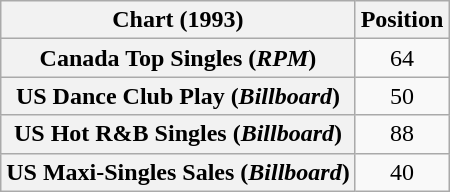<table class="wikitable sortable plainrowheaders" style="text-align:center">
<tr>
<th scope="col">Chart (1993)</th>
<th scope="col">Position</th>
</tr>
<tr>
<th scope="row">Canada Top Singles (<em>RPM</em>)</th>
<td>64</td>
</tr>
<tr>
<th scope="row">US Dance Club Play (<em>Billboard</em>)</th>
<td>50</td>
</tr>
<tr>
<th scope="row">US Hot R&B Singles (<em>Billboard</em>)</th>
<td>88</td>
</tr>
<tr>
<th scope="row">US Maxi-Singles Sales (<em>Billboard</em>)</th>
<td>40</td>
</tr>
</table>
